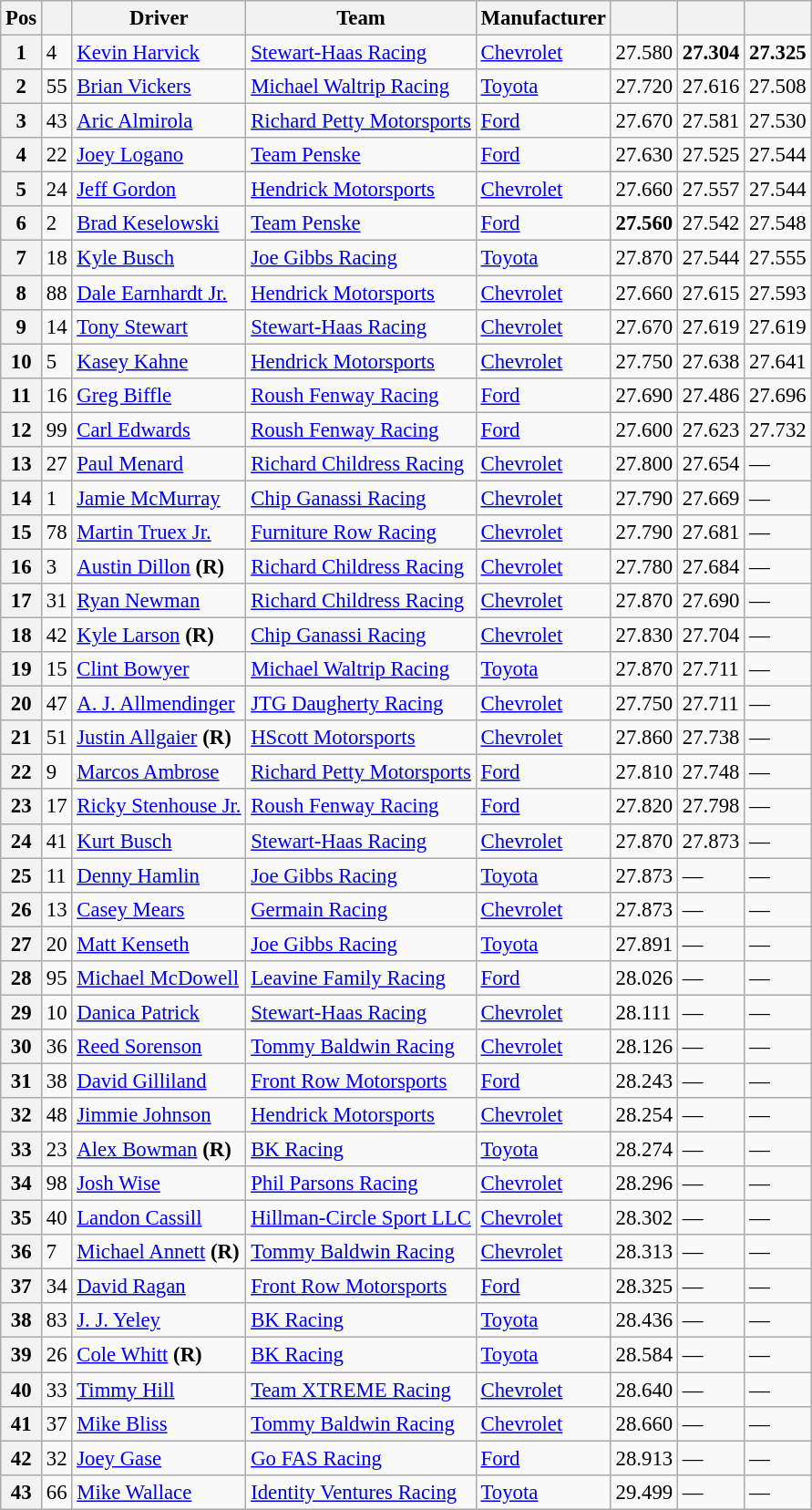<table class="wikitable" style="font-size:95%">
<tr>
<th>Pos</th>
<th></th>
<th>Driver</th>
<th>Team</th>
<th>Manufacturer</th>
<th></th>
<th></th>
<th></th>
</tr>
<tr>
<th>1</th>
<td>4</td>
<td><a href='#'>Kevin Harvick</a></td>
<td><a href='#'>Stewart-Haas Racing</a></td>
<td><a href='#'>Chevrolet</a></td>
<td>27.580</td>
<td><strong>27.304</strong></td>
<td><strong>27.325</strong></td>
</tr>
<tr>
<th>2</th>
<td>55</td>
<td><a href='#'>Brian Vickers</a></td>
<td><a href='#'>Michael Waltrip Racing</a></td>
<td><a href='#'>Toyota</a></td>
<td>27.720</td>
<td>27.616</td>
<td>27.508</td>
</tr>
<tr>
<th>3</th>
<td>43</td>
<td><a href='#'>Aric Almirola</a></td>
<td><a href='#'>Richard Petty Motorsports</a></td>
<td><a href='#'>Ford</a></td>
<td>27.670</td>
<td>27.581</td>
<td>27.530</td>
</tr>
<tr>
<th>4</th>
<td>22</td>
<td><a href='#'>Joey Logano</a></td>
<td><a href='#'>Team Penske</a></td>
<td><a href='#'>Ford</a></td>
<td>27.630</td>
<td>27.525</td>
<td>27.544</td>
</tr>
<tr>
<th>5</th>
<td>24</td>
<td><a href='#'>Jeff Gordon</a></td>
<td><a href='#'>Hendrick Motorsports</a></td>
<td><a href='#'>Chevrolet</a></td>
<td>27.660</td>
<td>27.557</td>
<td>27.544</td>
</tr>
<tr>
<th>6</th>
<td>2</td>
<td><a href='#'>Brad Keselowski</a></td>
<td><a href='#'>Team Penske</a></td>
<td><a href='#'>Ford</a></td>
<td><strong>27.560</strong></td>
<td>27.542</td>
<td>27.548</td>
</tr>
<tr>
<th>7</th>
<td>18</td>
<td><a href='#'>Kyle Busch</a></td>
<td><a href='#'>Joe Gibbs Racing</a></td>
<td><a href='#'>Toyota</a></td>
<td>27.870</td>
<td>27.544</td>
<td>27.555</td>
</tr>
<tr>
<th>8</th>
<td>88</td>
<td><a href='#'>Dale Earnhardt Jr.</a></td>
<td><a href='#'>Hendrick Motorsports</a></td>
<td><a href='#'>Chevrolet</a></td>
<td>27.660</td>
<td>27.615</td>
<td>27.593</td>
</tr>
<tr>
<th>9</th>
<td>14</td>
<td><a href='#'>Tony Stewart</a></td>
<td><a href='#'>Stewart-Haas Racing</a></td>
<td><a href='#'>Chevrolet</a></td>
<td>27.670</td>
<td>27.619</td>
<td>27.619</td>
</tr>
<tr>
<th>10</th>
<td>5</td>
<td><a href='#'>Kasey Kahne</a></td>
<td><a href='#'>Hendrick Motorsports</a></td>
<td><a href='#'>Chevrolet</a></td>
<td>27.750</td>
<td>27.638</td>
<td>27.641</td>
</tr>
<tr>
<th>11</th>
<td>16</td>
<td><a href='#'>Greg Biffle</a></td>
<td><a href='#'>Roush Fenway Racing</a></td>
<td><a href='#'>Ford</a></td>
<td>27.690</td>
<td>27.486</td>
<td>27.696</td>
</tr>
<tr>
<th>12</th>
<td>99</td>
<td><a href='#'>Carl Edwards</a></td>
<td><a href='#'>Roush Fenway Racing</a></td>
<td><a href='#'>Ford</a></td>
<td>27.600</td>
<td>27.623</td>
<td>27.732</td>
</tr>
<tr>
<th>13</th>
<td>27</td>
<td><a href='#'>Paul Menard</a></td>
<td><a href='#'>Richard Childress Racing</a></td>
<td><a href='#'>Chevrolet</a></td>
<td>27.800</td>
<td>27.654</td>
<td>—</td>
</tr>
<tr>
<th>14</th>
<td>1</td>
<td><a href='#'>Jamie McMurray</a></td>
<td><a href='#'>Chip Ganassi Racing</a></td>
<td><a href='#'>Chevrolet</a></td>
<td>27.790</td>
<td>27.669</td>
<td>—</td>
</tr>
<tr>
<th>15</th>
<td>78</td>
<td><a href='#'>Martin Truex Jr.</a></td>
<td><a href='#'>Furniture Row Racing</a></td>
<td><a href='#'>Chevrolet</a></td>
<td>27.790</td>
<td>27.681</td>
<td>—</td>
</tr>
<tr>
<th>16</th>
<td>3</td>
<td><a href='#'>Austin Dillon</a> <strong>(R)</strong></td>
<td><a href='#'>Richard Childress Racing</a></td>
<td><a href='#'>Chevrolet</a></td>
<td>27.780</td>
<td>27.684</td>
<td>—</td>
</tr>
<tr>
<th>17</th>
<td>31</td>
<td><a href='#'>Ryan Newman</a></td>
<td><a href='#'>Richard Childress Racing</a></td>
<td><a href='#'>Chevrolet</a></td>
<td>27.870</td>
<td>27.690</td>
<td>—</td>
</tr>
<tr>
<th>18</th>
<td>42</td>
<td><a href='#'>Kyle Larson</a> <strong>(R)</strong></td>
<td><a href='#'>Chip Ganassi Racing</a></td>
<td><a href='#'>Chevrolet</a></td>
<td>27.830</td>
<td>27.704</td>
<td>—</td>
</tr>
<tr>
<th>19</th>
<td>15</td>
<td><a href='#'>Clint Bowyer</a></td>
<td><a href='#'>Michael Waltrip Racing</a></td>
<td><a href='#'>Toyota</a></td>
<td>27.870</td>
<td>27.711</td>
<td>—</td>
</tr>
<tr>
<th>20</th>
<td>47</td>
<td><a href='#'>A. J. Allmendinger</a></td>
<td><a href='#'>JTG Daugherty Racing</a></td>
<td><a href='#'>Chevrolet</a></td>
<td>27.750</td>
<td>27.711</td>
<td>—</td>
</tr>
<tr>
<th>21</th>
<td>51</td>
<td><a href='#'>Justin Allgaier</a> <strong>(R)</strong></td>
<td><a href='#'>HScott Motorsports</a></td>
<td><a href='#'>Chevrolet</a></td>
<td>27.860</td>
<td>27.738</td>
<td>—</td>
</tr>
<tr>
<th>22</th>
<td>9</td>
<td><a href='#'>Marcos Ambrose</a></td>
<td><a href='#'>Richard Petty Motorsports</a></td>
<td><a href='#'>Ford</a></td>
<td>27.810</td>
<td>27.748</td>
<td>—</td>
</tr>
<tr>
<th>23</th>
<td>17</td>
<td><a href='#'>Ricky Stenhouse Jr.</a></td>
<td><a href='#'>Roush Fenway Racing</a></td>
<td><a href='#'>Ford</a></td>
<td>27.820</td>
<td>27.798</td>
<td>—</td>
</tr>
<tr>
<th>24</th>
<td>41</td>
<td><a href='#'>Kurt Busch</a></td>
<td><a href='#'>Stewart-Haas Racing</a></td>
<td><a href='#'>Chevrolet</a></td>
<td>27.870</td>
<td>27.873</td>
<td>—</td>
</tr>
<tr>
<th>25</th>
<td>11</td>
<td><a href='#'>Denny Hamlin</a></td>
<td><a href='#'>Joe Gibbs Racing</a></td>
<td><a href='#'>Toyota</a></td>
<td>27.873</td>
<td>—</td>
<td>—</td>
</tr>
<tr>
<th>26</th>
<td>13</td>
<td><a href='#'>Casey Mears</a></td>
<td><a href='#'>Germain Racing</a></td>
<td><a href='#'>Chevrolet</a></td>
<td>27.873</td>
<td>—</td>
<td>—</td>
</tr>
<tr>
<th>27</th>
<td>20</td>
<td><a href='#'>Matt Kenseth</a></td>
<td><a href='#'>Joe Gibbs Racing</a></td>
<td><a href='#'>Toyota</a></td>
<td>27.891</td>
<td>—</td>
<td>—</td>
</tr>
<tr>
<th>28</th>
<td>95</td>
<td><a href='#'>Michael McDowell</a></td>
<td><a href='#'>Leavine Family Racing</a></td>
<td><a href='#'>Ford</a></td>
<td>28.026</td>
<td>—</td>
<td>—</td>
</tr>
<tr>
<th>29</th>
<td>10</td>
<td><a href='#'>Danica Patrick</a></td>
<td><a href='#'>Stewart-Haas Racing</a></td>
<td><a href='#'>Chevrolet</a></td>
<td>28.111</td>
<td>—</td>
<td>—</td>
</tr>
<tr>
<th>30</th>
<td>36</td>
<td><a href='#'>Reed Sorenson</a></td>
<td><a href='#'>Tommy Baldwin Racing</a></td>
<td><a href='#'>Chevrolet</a></td>
<td>28.126</td>
<td>—</td>
<td>—</td>
</tr>
<tr>
<th>31</th>
<td>38</td>
<td><a href='#'>David Gilliland</a></td>
<td><a href='#'>Front Row Motorsports</a></td>
<td><a href='#'>Ford</a></td>
<td>28.243</td>
<td>—</td>
<td>—</td>
</tr>
<tr>
<th>32</th>
<td>48</td>
<td><a href='#'>Jimmie Johnson</a></td>
<td><a href='#'>Hendrick Motorsports</a></td>
<td><a href='#'>Chevrolet</a></td>
<td>28.254</td>
<td>—</td>
<td>—</td>
</tr>
<tr>
<th>33</th>
<td>23</td>
<td><a href='#'>Alex Bowman</a> <strong>(R)</strong></td>
<td><a href='#'>BK Racing</a></td>
<td><a href='#'>Toyota</a></td>
<td>28.274</td>
<td>—</td>
<td>—</td>
</tr>
<tr>
<th>34</th>
<td>98</td>
<td><a href='#'>Josh Wise</a></td>
<td><a href='#'>Phil Parsons Racing</a></td>
<td><a href='#'>Chevrolet</a></td>
<td>28.296</td>
<td>—</td>
<td>—</td>
</tr>
<tr>
<th>35</th>
<td>40</td>
<td><a href='#'>Landon Cassill</a></td>
<td><a href='#'>Hillman-Circle Sport LLC</a></td>
<td><a href='#'>Chevrolet</a></td>
<td>28.302</td>
<td>—</td>
<td>—</td>
</tr>
<tr>
<th>36</th>
<td>7</td>
<td><a href='#'>Michael Annett</a> <strong>(R)</strong></td>
<td><a href='#'>Tommy Baldwin Racing</a></td>
<td><a href='#'>Chevrolet</a></td>
<td>28.313</td>
<td>—</td>
<td>—</td>
</tr>
<tr>
<th>37</th>
<td>34</td>
<td><a href='#'>David Ragan</a></td>
<td><a href='#'>Front Row Motorsports</a></td>
<td><a href='#'>Ford</a></td>
<td>28.325</td>
<td>—</td>
<td>—</td>
</tr>
<tr>
<th>38</th>
<td>83</td>
<td><a href='#'>J. J. Yeley</a></td>
<td><a href='#'>BK Racing</a></td>
<td><a href='#'>Toyota</a></td>
<td>28.436</td>
<td>—</td>
<td>—</td>
</tr>
<tr>
<th>39</th>
<td>26</td>
<td><a href='#'>Cole Whitt</a> <strong>(R)</strong></td>
<td><a href='#'>BK Racing</a></td>
<td><a href='#'>Toyota</a></td>
<td>28.584</td>
<td>—</td>
<td>—</td>
</tr>
<tr>
<th>40</th>
<td>33</td>
<td><a href='#'>Timmy Hill</a></td>
<td><a href='#'>Team XTREME Racing</a></td>
<td><a href='#'>Chevrolet</a></td>
<td>28.640</td>
<td>—</td>
<td>—</td>
</tr>
<tr>
<th>41</th>
<td>37</td>
<td><a href='#'>Mike Bliss</a></td>
<td><a href='#'>Tommy Baldwin Racing</a></td>
<td><a href='#'>Chevrolet</a></td>
<td>28.660</td>
<td>—</td>
<td>—</td>
</tr>
<tr>
<th>42</th>
<td>32</td>
<td><a href='#'>Joey Gase</a></td>
<td><a href='#'>Go FAS Racing</a></td>
<td><a href='#'>Ford</a></td>
<td>28.913</td>
<td>—</td>
<td>—</td>
</tr>
<tr>
<th>43</th>
<td>66</td>
<td><a href='#'>Mike Wallace</a></td>
<td><a href='#'>Identity Ventures Racing</a></td>
<td><a href='#'>Toyota</a></td>
<td>29.499</td>
<td>—</td>
<td>—</td>
</tr>
</table>
